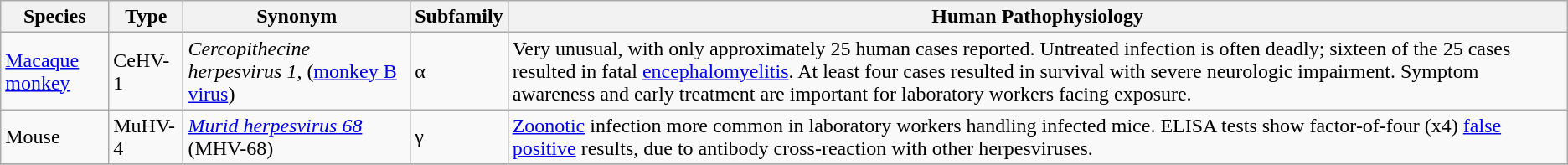<table class = "wikitable" style = "float:left; font-size:100%; margin-left:15px width:65%">
<tr>
<th>Species</th>
<th>Type</th>
<th>Synonym</th>
<th>Subfamily</th>
<th>Human Pathophysiology</th>
</tr>
<tr>
<td><a href='#'>Macaque monkey</a></td>
<td>CeHV-1</td>
<td><em>Cercopithecine herpesvirus 1</em>, (<a href='#'>monkey B virus</a>)</td>
<td>α</td>
<td>Very unusual, with only approximately 25 human cases reported.  Untreated infection is often deadly; sixteen of the 25 cases resulted in fatal <a href='#'>encephalomyelitis</a>.  At least four cases resulted in survival with severe neurologic impairment.  Symptom awareness and early treatment are important for laboratory workers facing exposure.</td>
</tr>
<tr>
<td>Mouse</td>
<td>MuHV-4</td>
<td><em><a href='#'>Murid herpesvirus 68</a></em> (MHV-68)</td>
<td>γ</td>
<td><a href='#'>Zoonotic</a> infection more common in laboratory workers handling infected mice. ELISA tests show factor-of-four (x4) <a href='#'>false positive</a> results, due to antibody cross-reaction with other herpesviruses.</td>
</tr>
<tr>
</tr>
</table>
